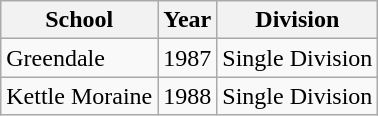<table class="wikitable">
<tr>
<th>School</th>
<th>Year</th>
<th>Division</th>
</tr>
<tr>
<td>Greendale</td>
<td>1987</td>
<td>Single Division</td>
</tr>
<tr>
<td>Kettle Moraine</td>
<td>1988</td>
<td>Single Division</td>
</tr>
</table>
